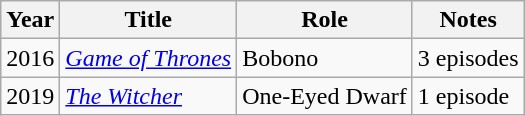<table class="wikitable">
<tr>
<th>Year</th>
<th>Title</th>
<th>Role</th>
<th>Notes</th>
</tr>
<tr>
<td>2016</td>
<td><em><a href='#'>Game of Thrones</a></em></td>
<td>Bobono</td>
<td>3 episodes</td>
</tr>
<tr>
<td>2019</td>
<td><em><a href='#'>The Witcher</a></em></td>
<td>One-Eyed Dwarf</td>
<td>1 episode</td>
</tr>
</table>
